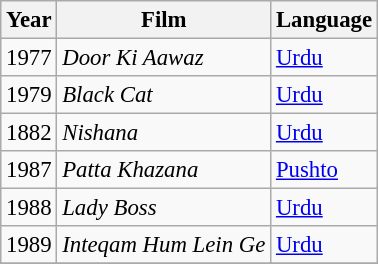<table class="wikitable" style="font-size: 95%;">
<tr>
<th>Year</th>
<th>Film</th>
<th>Language</th>
</tr>
<tr>
<td>1977</td>
<td><em>Door Ki Aawaz</em></td>
<td><a href='#'>Urdu</a></td>
</tr>
<tr>
<td>1979</td>
<td><em>Black Cat</em></td>
<td><a href='#'>Urdu</a></td>
</tr>
<tr>
<td>1882</td>
<td><em>Nishana</em></td>
<td><a href='#'>Urdu</a></td>
</tr>
<tr>
<td>1987</td>
<td><em>Patta Khazana</em></td>
<td><a href='#'>Pushto</a></td>
</tr>
<tr>
<td>1988</td>
<td><em>Lady Boss</em></td>
<td><a href='#'>Urdu</a></td>
</tr>
<tr>
<td>1989</td>
<td><em>Inteqam Hum Lein Ge</em></td>
<td><a href='#'>Urdu</a></td>
</tr>
<tr>
</tr>
</table>
